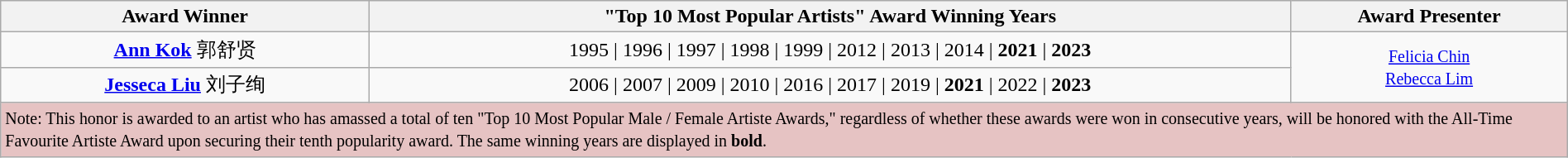<table class="wikitable" width=100%>
<tr>
<th width=20%>Award Winner</th>
<th width=50%>"Top 10 Most Popular Artists" Award Winning Years</th>
<th width=15%>Award Presenter</th>
</tr>
<tr>
<td align="center"><strong><a href='#'>Ann Kok</a></strong> 郭舒贤</td>
<td scope="row" align="center">1995 | 1996 | 1997 | 1998 | 1999 | 2012 | 2013 | 2014 | <strong>2021</strong> | <strong>2023</strong></td>
<td align=center rowspan=2><small><a href='#'>Felicia Chin</a> <br> <a href='#'>Rebecca Lim</a></small></td>
</tr>
<tr>
<td align="center"><strong><a href='#'>Jesseca Liu</a></strong> 刘子绚</td>
<td scope="row" align="center">2006 | 2007 | 2009 | 2010 | 2016 | 2017 | 2019 | <strong>2021</strong> | 2022 | <strong>2023</strong></td>
</tr>
<tr>
<td align=left bgcolor="#E6C3C3" colspan=3><small>Note: This honor is awarded to an artist who has amassed a total of ten "Top 10 Most Popular Male / Female Artiste Awards," regardless of whether these awards were won in consecutive years, will be honored with the All-Time Favourite Artiste Award upon securing their tenth popularity award. The same winning years are displayed in <strong>bold</strong>.</small></td>
</tr>
</table>
